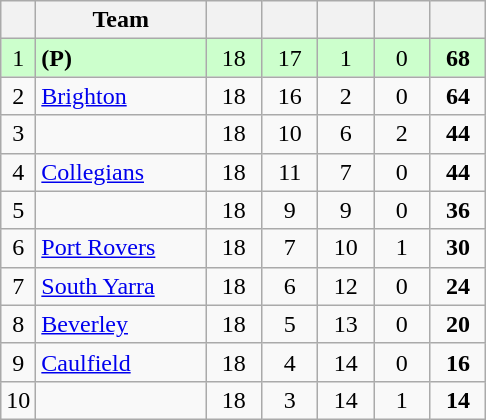<table class="wikitable" style="text-align:center; margin-bottom:0">
<tr>
<th style="width:10px"></th>
<th style="width:35%;">Team</th>
<th style="width:30px;"></th>
<th style="width:30px;"></th>
<th style="width:30px;"></th>
<th style="width:30px;"></th>
<th style="width:30px;"></th>
</tr>
<tr style="background:#ccffcc;">
<td>1</td>
<td style="text-align:left;"> <strong>(P)</strong></td>
<td>18</td>
<td>17</td>
<td>1</td>
<td>0</td>
<td><strong>68</strong></td>
</tr>
<tr>
<td>2</td>
<td style="text-align:left;"><a href='#'>Brighton</a></td>
<td>18</td>
<td>16</td>
<td>2</td>
<td>0</td>
<td><strong>64</strong></td>
</tr>
<tr>
<td>3</td>
<td style="text-align:left;"></td>
<td>18</td>
<td>10</td>
<td>6</td>
<td>2</td>
<td><strong>44</strong></td>
</tr>
<tr>
<td>4</td>
<td style="text-align:left;"><a href='#'>Collegians</a></td>
<td>18</td>
<td>11</td>
<td>7</td>
<td>0</td>
<td><strong>44</strong></td>
</tr>
<tr>
<td>5</td>
<td style="text-align:left;"></td>
<td>18</td>
<td>9</td>
<td>9</td>
<td>0</td>
<td><strong>36</strong></td>
</tr>
<tr>
<td>6</td>
<td style="text-align:left;"><a href='#'>Port Rovers</a></td>
<td>18</td>
<td>7</td>
<td>10</td>
<td>1</td>
<td><strong>30</strong></td>
</tr>
<tr>
<td>7</td>
<td style="text-align:left;"><a href='#'>South Yarra</a></td>
<td>18</td>
<td>6</td>
<td>12</td>
<td>0</td>
<td><strong>24</strong></td>
</tr>
<tr>
<td>8</td>
<td style="text-align:left;"><a href='#'>Beverley</a></td>
<td>18</td>
<td>5</td>
<td>13</td>
<td>0</td>
<td><strong>20</strong></td>
</tr>
<tr>
<td>9</td>
<td style="text-align:left;"><a href='#'>Caulfield</a></td>
<td>18</td>
<td>4</td>
<td>14</td>
<td>0</td>
<td><strong>16</strong></td>
</tr>
<tr>
<td>10</td>
<td style="text-align:left;"></td>
<td>18</td>
<td>3</td>
<td>14</td>
<td>1</td>
<td><strong>14</strong></td>
</tr>
</table>
